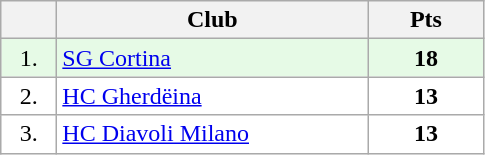<table class="wikitable">
<tr>
<th width="30"></th>
<th width="200">Club</th>
<th width="70">Pts</th>
</tr>
<tr bgcolor="#e6fae6" align="center">
<td>1.</td>
<td align="left"><a href='#'>SG Cortina</a></td>
<td><strong>18</strong></td>
</tr>
<tr bgcolor="#FFFFFF" align="center">
<td>2.</td>
<td align="left"><a href='#'>HC Gherdëina</a></td>
<td><strong>13</strong></td>
</tr>
<tr bgcolor="#FFFFFF" align="center">
<td>3.</td>
<td align="left"><a href='#'>HC Diavoli Milano</a></td>
<td><strong>13</strong></td>
</tr>
</table>
